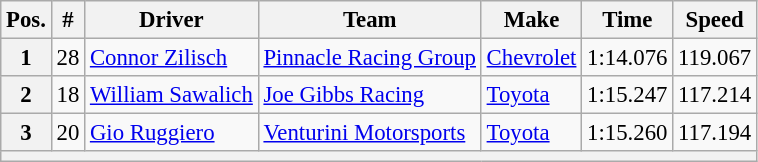<table class="wikitable" style="font-size:95%">
<tr>
<th>Pos.</th>
<th>#</th>
<th>Driver</th>
<th>Team</th>
<th>Make</th>
<th>Time</th>
<th>Speed</th>
</tr>
<tr>
<th>1</th>
<td>28</td>
<td><a href='#'>Connor Zilisch</a></td>
<td><a href='#'>Pinnacle Racing Group</a></td>
<td><a href='#'>Chevrolet</a></td>
<td>1:14.076</td>
<td>119.067</td>
</tr>
<tr>
<th>2</th>
<td>18</td>
<td><a href='#'>William Sawalich</a></td>
<td><a href='#'>Joe Gibbs Racing</a></td>
<td><a href='#'>Toyota</a></td>
<td>1:15.247</td>
<td>117.214</td>
</tr>
<tr>
<th>3</th>
<td>20</td>
<td><a href='#'>Gio Ruggiero</a></td>
<td><a href='#'>Venturini Motorsports</a></td>
<td><a href='#'>Toyota</a></td>
<td>1:15.260</td>
<td>117.194</td>
</tr>
<tr>
<th colspan="7"></th>
</tr>
</table>
